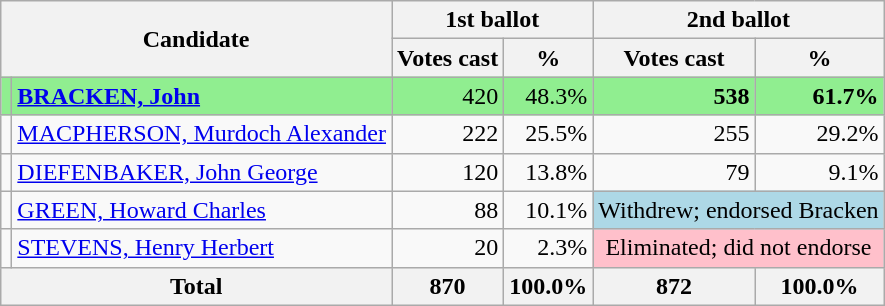<table class="wikitable">
<tr>
<th rowspan="2" colspan="2">Candidate</th>
<th colspan="2">1st ballot</th>
<th colspan="2">2nd ballot</th>
</tr>
<tr>
<th>Votes cast</th>
<th>%</th>
<th>Votes cast</th>
<th>%</th>
</tr>
<tr style="background:lightgreen;">
<td></td>
<td><strong><a href='#'>BRACKEN, John</a></strong></td>
<td align="right">420</td>
<td align="right">48.3%</td>
<td align="right"><strong>538</strong></td>
<td align="right"><strong>61.7%</strong></td>
</tr>
<tr>
<td></td>
<td><a href='#'>MACPHERSON, Murdoch Alexander</a></td>
<td align="right">222</td>
<td align="right">25.5%</td>
<td align="right">255</td>
<td align="right">29.2%</td>
</tr>
<tr>
<td></td>
<td><a href='#'>DIEFENBAKER, John George</a></td>
<td align="right">120</td>
<td align="right">13.8%</td>
<td align="right">79</td>
<td align="right">9.1%</td>
</tr>
<tr>
<td></td>
<td><a href='#'>GREEN, Howard Charles</a></td>
<td align="right">88</td>
<td align="right">10.1%</td>
<td style="text-align:center; background:lightblue;" colspan="2">Withdrew; endorsed Bracken</td>
</tr>
<tr>
<td></td>
<td><a href='#'>STEVENS, Henry Herbert</a></td>
<td align="right">20</td>
<td align="right">2.3%</td>
<td style="text-align:center; background:pink;" colspan="2">Eliminated; did not endorse</td>
</tr>
<tr>
<th colspan="2">Total</th>
<th align="right">870</th>
<th align="right">100.0%</th>
<th align="right">872</th>
<th align="right">100.0%</th>
</tr>
</table>
